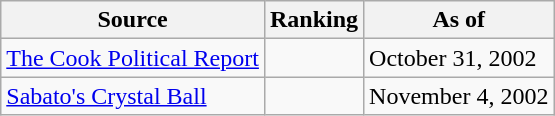<table class="wikitable">
<tr>
<th>Source</th>
<th>Ranking</th>
<th>As of</th>
</tr>
<tr>
<td><a href='#'>The Cook Political Report</a></td>
<td></td>
<td>October 31, 2002</td>
</tr>
<tr>
<td><a href='#'>Sabato's Crystal Ball</a></td>
<td></td>
<td>November 4, 2002</td>
</tr>
</table>
